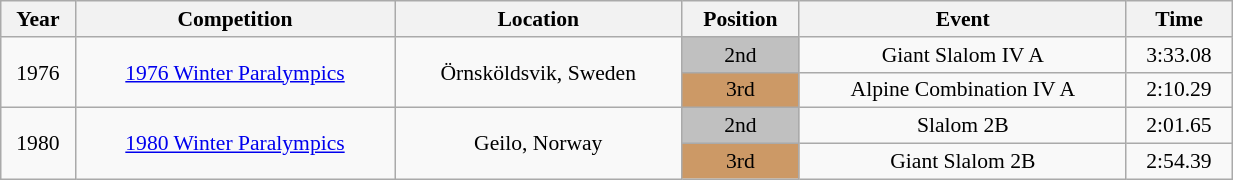<table class="wikitable" width=65% style="font-size:90%; text-align:center;">
<tr>
<th>Year</th>
<th>Competition</th>
<th>Location</th>
<th>Position</th>
<th>Event</th>
<th>Time</th>
</tr>
<tr>
<td rowspan=2>1976</td>
<td rowspan=2><a href='#'>1976 Winter Paralympics</a></td>
<td rowspan=2>Örnsköldsvik, Sweden</td>
<td bgcolor=silver>2nd</td>
<td>Giant Slalom IV A</td>
<td>3:33.08</td>
</tr>
<tr>
<td bgcolor=cc9966>3rd</td>
<td>Alpine Combination IV A</td>
<td>2:10.29</td>
</tr>
<tr>
<td rowspan=2>1980</td>
<td rowspan=2><a href='#'>1980 Winter Paralympics</a></td>
<td rowspan=2>Geilo, Norway</td>
<td bgcolor=silver>2nd</td>
<td>Slalom 2B</td>
<td>2:01.65</td>
</tr>
<tr>
<td bgcolor=cc9966>3rd</td>
<td>Giant Slalom 2B</td>
<td>2:54.39</td>
</tr>
</table>
